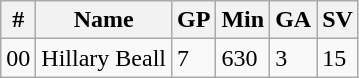<table class="wikitable">
<tr>
<th>#</th>
<th>Name</th>
<th>GP</th>
<th>Min</th>
<th>GA</th>
<th>SV</th>
</tr>
<tr>
<td>00</td>
<td>Hillary Beall</td>
<td>7</td>
<td>630</td>
<td>3</td>
<td>15</td>
</tr>
</table>
